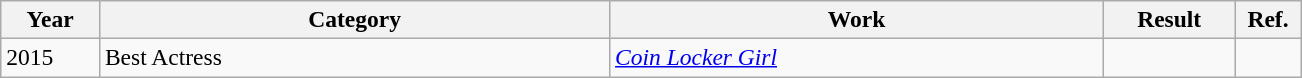<table class="wikitable sortable plainrowheaders" style="font-size:98%">
<tr>
<th scope="col" style="width:6%;">Year</th>
<th scope="col" style="width:31%;">Category</th>
<th scope="col" style="width:30%;">Work</th>
<th scope="col" style="width:8%;">Result</th>
<th scope="col" style="width:4%;">Ref.</th>
</tr>
<tr>
<td>2015</td>
<td>Best Actress</td>
<td><em><a href='#'>Coin Locker Girl</a></em></td>
<td></td>
<td></td>
</tr>
</table>
